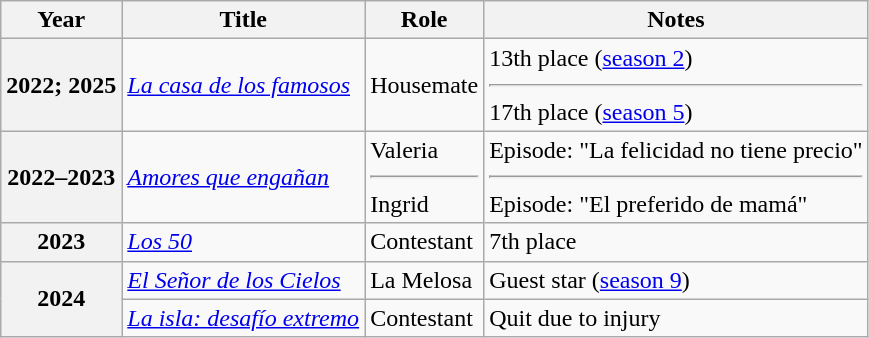<table class="wikitable plainrowheaders sortable">
<tr>
<th scope="col">Year</th>
<th scope="col">Title</th>
<th scope="col">Role</th>
<th scope="col" class="unsortable">Notes</th>
</tr>
<tr>
<th scope="row">2022; 2025</th>
<td><em><a href='#'>La casa de los famosos</a></em></td>
<td>Housemate</td>
<td>13th place (<a href='#'>season 2</a>)<hr>17th place (<a href='#'>season 5</a>)</td>
</tr>
<tr>
<th scope="row">2022–2023</th>
<td><em><a href='#'>Amores que engañan</a></em></td>
<td>Valeria<hr>Ingrid</td>
<td>Episode: "La felicidad no tiene precio"<hr>Episode: "El preferido de mamá"</td>
</tr>
<tr>
<th scope="row">2023</th>
<td><em><a href='#'>Los 50</a></em></td>
<td>Contestant</td>
<td>7th place</td>
</tr>
<tr>
<th rowspan= 2 scope="row">2024</th>
<td><em><a href='#'>El Señor de los Cielos</a></em></td>
<td>La Melosa</td>
<td>Guest star (<a href='#'>season 9</a>)</td>
</tr>
<tr>
<td><em><a href='#'>La isla: desafío extremo</a></em></td>
<td>Contestant</td>
<td>Quit due to injury</td>
</tr>
</table>
